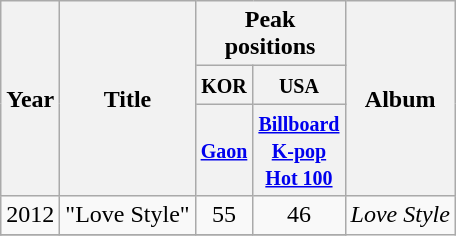<table class="wikitable" style="text-align:center;">
<tr>
<th rowspan=3>Year</th>
<th rowspan=3>Title</th>
<th colspan=2>Peak positions</th>
<th rowspan=3>Album</th>
</tr>
<tr>
<th width="30"><small>KOR</small></th>
<th width="30"><small>USA</small></th>
</tr>
<tr>
<th align=center><small><a href='#'>Gaon</a></small><br></th>
<th width="30"><small><a href='#'>Billboard</a> <a href='#'>K-pop Hot 100</a></small><br></th>
</tr>
<tr>
<td rowspan="1">2012</td>
<td align="left">"Love Style"</td>
<td align=center>55</td>
<td align=center>46</td>
<td rowspan="2"><em>Love Style</em></td>
</tr>
<tr>
</tr>
</table>
